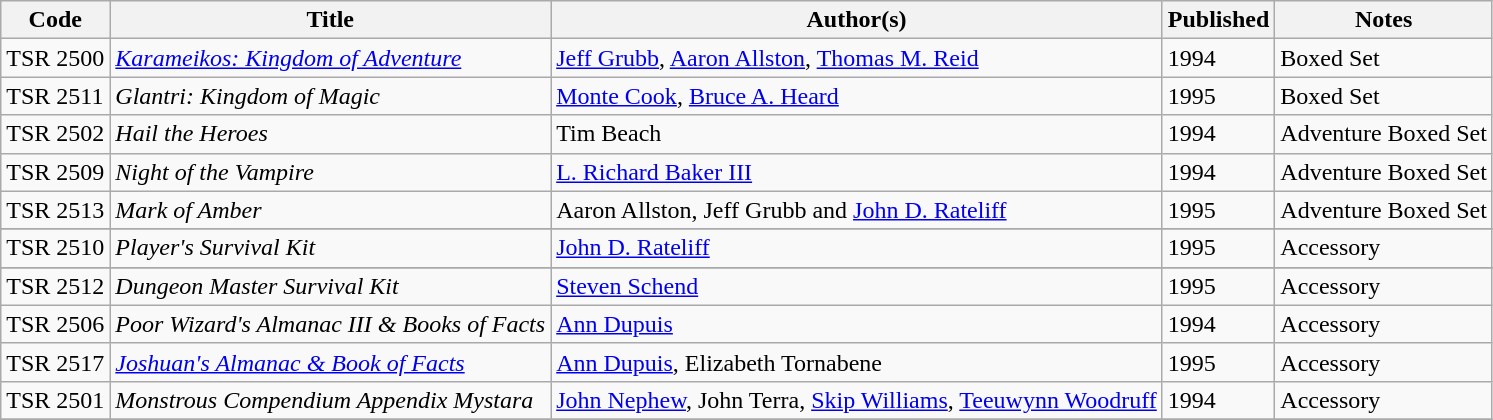<table class="wikitable">
<tr>
<th>Code</th>
<th>Title</th>
<th>Author(s)</th>
<th>Published</th>
<th>Notes</th>
</tr>
<tr>
<td>TSR 2500</td>
<td><em><a href='#'>Karameikos: Kingdom of Adventure</a></em></td>
<td><a href='#'>Jeff Grubb</a>, <a href='#'>Aaron Allston</a>, <a href='#'>Thomas M. Reid</a></td>
<td>1994</td>
<td>Boxed Set</td>
</tr>
<tr>
<td>TSR 2511</td>
<td><em>Glantri: Kingdom of Magic</em></td>
<td><a href='#'>Monte Cook</a>, <a href='#'>Bruce A. Heard</a></td>
<td>1995</td>
<td>Boxed Set</td>
</tr>
<tr>
<td>TSR 2502</td>
<td><em>Hail the Heroes</em></td>
<td>Tim Beach</td>
<td>1994</td>
<td>Adventure Boxed Set</td>
</tr>
<tr>
<td>TSR 2509</td>
<td><em>Night of the Vampire</em></td>
<td><a href='#'>L. Richard Baker III</a></td>
<td>1994</td>
<td>Adventure Boxed Set</td>
</tr>
<tr>
<td>TSR 2513</td>
<td><em>Mark of Amber</em></td>
<td>Aaron Allston, Jeff Grubb and <a href='#'>John D. Rateliff</a></td>
<td>1995</td>
<td>Adventure Boxed Set</td>
</tr>
<tr>
</tr>
<tr>
<td>TSR 2510</td>
<td><em>Player's Survival Kit</em></td>
<td><a href='#'>John D. Rateliff</a></td>
<td>1995</td>
<td>Accessory</td>
</tr>
<tr>
</tr>
<tr>
<td>TSR 2512</td>
<td><em>Dungeon Master Survival Kit</em></td>
<td><a href='#'>Steven Schend</a></td>
<td>1995</td>
<td>Accessory</td>
</tr>
<tr>
<td>TSR 2506</td>
<td><em>Poor Wizard's Almanac III & Books of Facts</em></td>
<td><a href='#'>Ann Dupuis</a></td>
<td>1994</td>
<td>Accessory</td>
</tr>
<tr>
<td>TSR 2517</td>
<td><em><a href='#'>Joshuan's Almanac & Book of Facts</a></em></td>
<td><a href='#'>Ann Dupuis</a>, Elizabeth Tornabene</td>
<td>1995</td>
<td>Accessory</td>
</tr>
<tr>
<td>TSR 2501</td>
<td><em>Monstrous Compendium Appendix Mystara</em></td>
<td><a href='#'>John Nephew</a>, John Terra, <a href='#'>Skip Williams</a>, <a href='#'>Teeuwynn Woodruff</a></td>
<td>1994</td>
<td>Accessory</td>
</tr>
<tr>
</tr>
</table>
